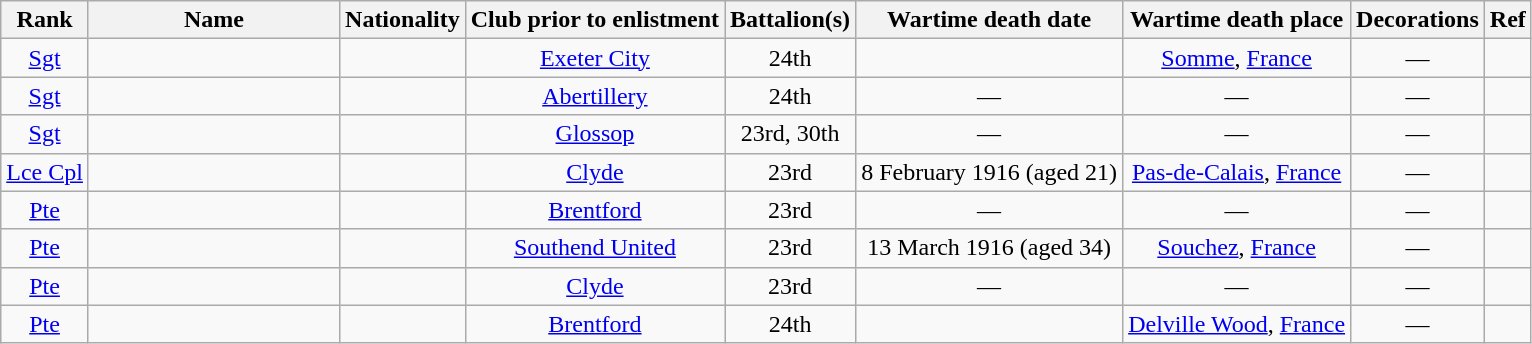<table class="wikitable sortable" style="text-align: center;">
<tr>
<th>Rank</th>
<th style="width:10em">Name</th>
<th>Nationality</th>
<th>Club prior to enlistment</th>
<th>Battalion(s)</th>
<th>Wartime death date</th>
<th>Wartime death place</th>
<th>Decorations</th>
<th>Ref</th>
</tr>
<tr>
<td><a href='#'>Sgt</a></td>
<td style="text-align:left;"></td>
<td style="text-align:left;"></td>
<td><a href='#'>Exeter City</a></td>
<td>24th</td>
<td></td>
<td><a href='#'>Somme</a>, <a href='#'>France</a></td>
<td>—</td>
<td></td>
</tr>
<tr>
<td><a href='#'>Sgt</a></td>
<td style="text-align:left;"></td>
<td style="text-align:left;"></td>
<td><a href='#'>Abertillery</a></td>
<td>24th</td>
<td>—</td>
<td>—</td>
<td>—</td>
<td></td>
</tr>
<tr>
<td><a href='#'>Sgt</a></td>
<td style="text-align:left;"></td>
<td style="text-align:left;"></td>
<td><a href='#'>Glossop</a></td>
<td>23rd, 30th</td>
<td>—</td>
<td>—</td>
<td>—</td>
<td></td>
</tr>
<tr>
<td><a href='#'>Lce Cpl</a></td>
<td style="text-align:left;"></td>
<td style="text-align:left;"></td>
<td><a href='#'>Clyde</a></td>
<td>23rd</td>
<td>8 February 1916 (aged 21)</td>
<td><a href='#'>Pas-de-Calais</a>, <a href='#'>France</a></td>
<td>—</td>
<td></td>
</tr>
<tr>
<td><a href='#'>Pte</a></td>
<td style="text-align:left;"></td>
<td style="text-align:left;"></td>
<td><a href='#'>Brentford</a></td>
<td>23rd</td>
<td>—</td>
<td>—</td>
<td>—</td>
<td></td>
</tr>
<tr>
<td><a href='#'>Pte</a></td>
<td style="text-align:left;"></td>
<td style="text-align:left;"></td>
<td><a href='#'>Southend United</a></td>
<td>23rd</td>
<td>13 March 1916 (aged 34)</td>
<td><a href='#'>Souchez</a>, <a href='#'>France</a></td>
<td>—</td>
<td></td>
</tr>
<tr>
<td><a href='#'>Pte</a></td>
<td style="text-align:left;"></td>
<td style="text-align:left;"></td>
<td><a href='#'>Clyde</a></td>
<td>23rd</td>
<td>—</td>
<td>—</td>
<td>—</td>
<td></td>
</tr>
<tr>
<td><a href='#'>Pte</a></td>
<td style="text-align:left;"></td>
<td style="text-align:left;"></td>
<td><a href='#'>Brentford</a></td>
<td>24th</td>
<td></td>
<td><a href='#'>Delville Wood</a>, <a href='#'>France</a></td>
<td>—</td>
<td></td>
</tr>
</table>
